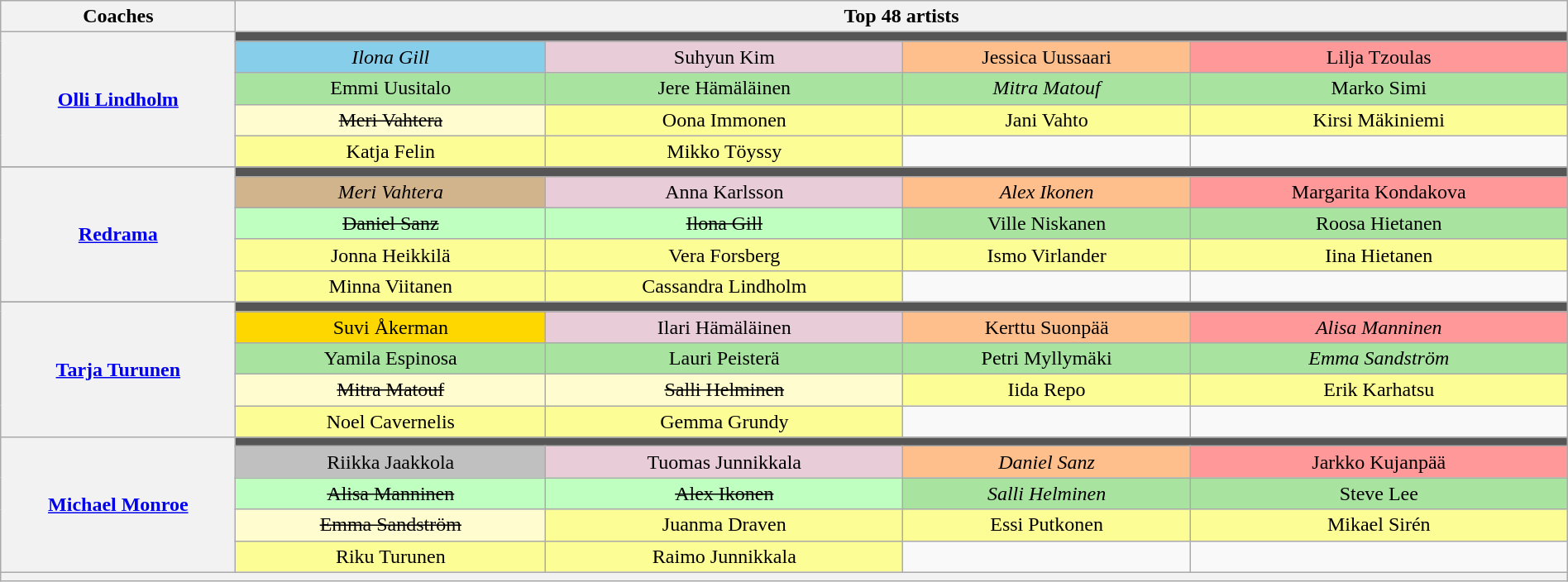<table class="wikitable" style="text-align:center; width:100%;">
<tr>
<th scope="col" style="width:15%;">Coaches</th>
<th colspan="5" scope="col" style="width:85%;">Top 48 artists</th>
</tr>
<tr>
<th rowspan="5"><a href='#'>Olli Lindholm</a></th>
<td colspan="4" style="background:#555;"></td>
</tr>
<tr>
<td style="background:skyblue;"><em>Ilona Gill</em></td>
<td style="background:#E8CCD7;">Suhyun Kim</td>
<td style="background:#ffbf8c;">Jessica Uussaari</td>
<td style="background:#ff9999;">Lilja Tzoulas</td>
</tr>
<tr>
<td style="background:#A8E4A0;">Emmi Uusitalo</td>
<td style="background:#A8E4A0;">Jere Hämäläinen</td>
<td style="background:#A8E4A0;"><em>Mitra Matouf</em></td>
<td style="background:#A8E4A0;">Marko Simi</td>
</tr>
<tr>
<td style="background:#FFFDD0;"><s>Meri Vahtera</s></td>
<td style="background:#FDFD96;">Oona Immonen</td>
<td style="background:#FDFD96;">Jani Vahto</td>
<td style="background:#FDFD96;">Kirsi Mäkiniemi</td>
</tr>
<tr>
<td style="background:#FDFD96;">Katja Felin</td>
<td style="background:#FDFD96;">Mikko Töyssy</td>
<td></td>
<td></td>
</tr>
<tr>
</tr>
<tr>
<th rowspan="5"><a href='#'>Redrama</a></th>
<td colspan="4" style="background:#555;"></td>
</tr>
<tr>
<td style="background:tan;"><em>Meri Vahtera</em></td>
<td style="background:#E8CCD7;">Anna Karlsson</td>
<td style="background:#ffbf8c;"><em>Alex Ikonen</em></td>
<td style="background:#ff9999;">Margarita Kondakova</td>
</tr>
<tr>
<td style="background:#BFFFC0;"><s>Daniel Sanz</s></td>
<td style="background:#BFFFC0;"><s>Ilona Gill</s></td>
<td style="background:#A8E4A0;">Ville Niskanen</td>
<td style="background:#A8E4A0;">Roosa Hietanen</td>
</tr>
<tr>
<td style="background:#FDFD96;">Jonna Heikkilä</td>
<td style="background:#FDFD96;">Vera Forsberg</td>
<td style="background:#FDFD96;">Ismo Virlander</td>
<td style="background:#FDFD96;">Iina Hietanen</td>
</tr>
<tr>
<td style="background:#FDFD96;">Minna Viitanen</td>
<td style="background:#FDFD96;">Cassandra Lindholm</td>
<td></td>
<td></td>
</tr>
<tr>
</tr>
<tr>
<th rowspan="5"><a href='#'>Tarja Turunen</a></th>
<td colspan="4" style="background:#555;"></td>
</tr>
<tr>
<td style="background:gold;">Suvi Åkerman</td>
<td style="background:#E8CCD7;">Ilari Hämäläinen</td>
<td style="background:#ffbf8c;">Kerttu Suonpää</td>
<td style="background:#ff9999;"><em>Alisa Manninen</em></td>
</tr>
<tr>
<td style="background:#A8E4A0;">Yamila Espinosa</td>
<td style="background:#A8E4A0;">Lauri Peisterä</td>
<td style="background:#A8E4A0;">Petri Myllymäki</td>
<td style="background:#A8E4A0;"><em>Emma Sandström</em></td>
</tr>
<tr>
<td style="background:#FFFDD0;"><s>Mitra Matouf</s></td>
<td style="background:#FFFDD0;"><s>Salli Helminen</s></td>
<td style="background:#FDFD96;">Iida Repo</td>
<td style="background:#FDFD96;">Erik Karhatsu</td>
</tr>
<tr>
<td style="background:#FDFD96;">Noel Cavernelis</td>
<td style="background:#FDFD96;">Gemma Grundy</td>
<td></td>
<td></td>
</tr>
<tr>
<th rowspan="5"><a href='#'>Michael Monroe</a></th>
<td colspan="5" style="background:#555;"></td>
</tr>
<tr>
<td style="background:silver;">Riikka Jaakkola</td>
<td style="background:#E8CCD7;">Tuomas Junnikkala</td>
<td style="background:#ffbf8c;"><em>Daniel Sanz</em></td>
<td style="background:#ff9999;">Jarkko Kujanpää</td>
</tr>
<tr>
<td style="background:#BFFFC0;"><s>Alisa Manninen</s></td>
<td style="background:#BFFFC0;"><s>Alex Ikonen</s></td>
<td style="background:#A8E4A0;"><em>Salli Helminen	</em></td>
<td style="background:#A8E4A0;">Steve Lee</td>
</tr>
<tr>
<td style="background:#FFFDD0;"><s>Emma Sandström</s></td>
<td style="background:#FDFD96;">Juanma Draven</td>
<td style="background:#FDFD96;">Essi Putkonen</td>
<td style="background:#FDFD96;">Mikael Sirén</td>
</tr>
<tr>
<td style="background:#FDFD96;">Riku Turunen</td>
<td style="background:#FDFD96;">Raimo Junnikkala</td>
<td></td>
<td></td>
</tr>
<tr>
<th style="font-size:90%; line-height:12px;" colspan="6"><small></small></th>
</tr>
</table>
